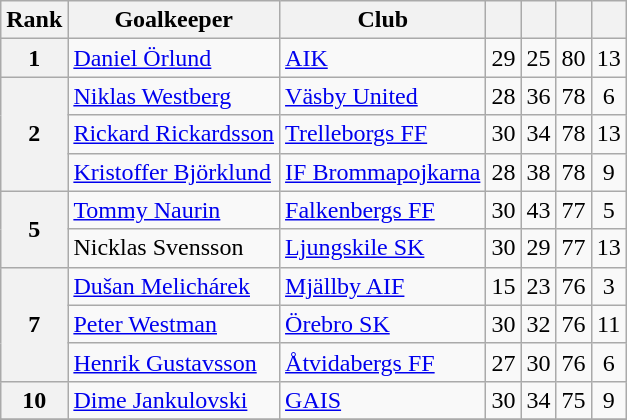<table class="wikitable sortable" style="text-align:center">
<tr>
<th>Rank</th>
<th>Goalkeeper</th>
<th>Club<br></th>
<th></th>
<th></th>
<th></th>
<th></th>
</tr>
<tr>
<th>1</th>
<td align="left"> <a href='#'>Daniel Örlund</a></td>
<td align="left"><a href='#'>AIK</a></td>
<td align=center>29</td>
<td align=center>25</td>
<td align=center>80</td>
<td align=center>13</td>
</tr>
<tr>
<th rowspan=3>2</th>
<td align="left"> <a href='#'>Niklas Westberg</a></td>
<td align="left"><a href='#'>Väsby United</a></td>
<td align=center>28</td>
<td align=center>36</td>
<td align=center>78</td>
<td align=center>6</td>
</tr>
<tr>
<td align="left"> <a href='#'>Rickard Rickardsson</a></td>
<td align="left"><a href='#'>Trelleborgs FF</a></td>
<td align=center>30</td>
<td align=center>34</td>
<td align=center>78</td>
<td align=center>13</td>
</tr>
<tr>
<td align="left"> <a href='#'>Kristoffer Björklund</a></td>
<td align="left"><a href='#'>IF Brommapojkarna</a></td>
<td align=center>28</td>
<td align=center>38</td>
<td align=center>78</td>
<td align=center>9</td>
</tr>
<tr>
<th rowspan=2>5</th>
<td align="left"> <a href='#'>Tommy Naurin</a></td>
<td align="left"><a href='#'>Falkenbergs FF</a></td>
<td align=center>30</td>
<td align=center>43</td>
<td align=center>77</td>
<td align=center>5</td>
</tr>
<tr>
<td align="left"> Nicklas Svensson</td>
<td align="left"><a href='#'>Ljungskile SK</a></td>
<td align=center>30</td>
<td align=center>29</td>
<td align=center>77</td>
<td align=center>13</td>
</tr>
<tr>
<th rowspan=3>7</th>
<td align="left"> <a href='#'>Dušan Melichárek</a></td>
<td align="left"><a href='#'>Mjällby AIF</a></td>
<td align=center>15</td>
<td align=center>23</td>
<td align=center>76</td>
<td align=center>3</td>
</tr>
<tr>
<td align="left"> <a href='#'>Peter Westman</a></td>
<td align="left"><a href='#'>Örebro SK</a></td>
<td align=center>30</td>
<td align=center>32</td>
<td align=center>76</td>
<td align=center>11</td>
</tr>
<tr>
<td align="left"> <a href='#'>Henrik Gustavsson</a></td>
<td align="left"><a href='#'>Åtvidabergs FF</a></td>
<td align=center>27</td>
<td align=center>30</td>
<td align=center>76</td>
<td align=center>6</td>
</tr>
<tr>
<th>10</th>
<td align="left"> <a href='#'>Dime Jankulovski</a></td>
<td align="left"><a href='#'>GAIS</a></td>
<td align=center>30</td>
<td align=center>34</td>
<td align=center>75</td>
<td align=center>9</td>
</tr>
<tr>
</tr>
</table>
